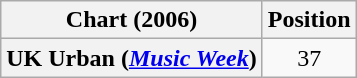<table class="wikitable plainrowheaders sortable" style="text-align:center;">
<tr>
<th scope="col">Chart (2006)</th>
<th scope="col">Position</th>
</tr>
<tr>
<th scope="row">UK Urban (<em><a href='#'>Music Week</a></em>)</th>
<td>37</td>
</tr>
</table>
